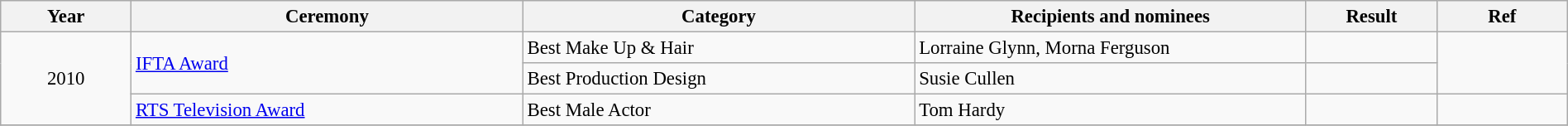<table class="wikitable" width="100%" cellpadding="5" style="font-size: 95%">
<tr>
<th width="5%">Year</th>
<th width="15%">Ceremony</th>
<th width="15%">Category</th>
<th width="15%">Recipients and nominees</th>
<th width="5%">Result</th>
<th width="5%">Ref</th>
</tr>
<tr>
<td style="text-align:center;" rowspan="3">2010</td>
<td rowspan="2"><a href='#'>IFTA Award</a></td>
<td>Best Make Up & Hair</td>
<td>Lorraine Glynn, Morna Ferguson</td>
<td></td>
<td rowspan="2"></td>
</tr>
<tr>
<td>Best Production Design</td>
<td>Susie Cullen</td>
<td></td>
</tr>
<tr>
<td><a href='#'>RTS Television Award</a></td>
<td>Best Male Actor</td>
<td>Tom Hardy</td>
<td></td>
<td></td>
</tr>
<tr>
</tr>
</table>
